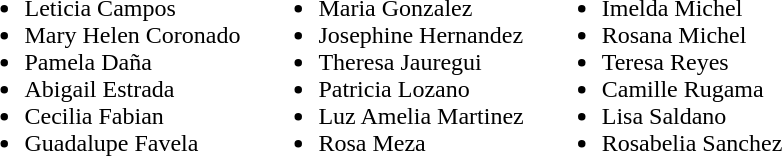<table border="0" cellpadding="5">
<tr valign="top">
<td><br><ul><li>Leticia Campos</li><li>Mary Helen Coronado</li><li>Pamela Daña</li><li>Abigail Estrada</li><li>Cecilia Fabian</li><li>Guadalupe Favela</li></ul></td>
<td><br><ul><li>Maria Gonzalez</li><li>Josephine Hernandez</li><li>Theresa Jauregui</li><li>Patricia Lozano</li><li>Luz Amelia Martinez</li><li>Rosa Meza</li></ul></td>
<td><br><ul><li>Imelda Michel</li><li>Rosana Michel</li><li>Teresa Reyes</li><li>Camille Rugama</li><li>Lisa Saldano</li><li>Rosabelia Sanchez</li></ul></td>
</tr>
</table>
